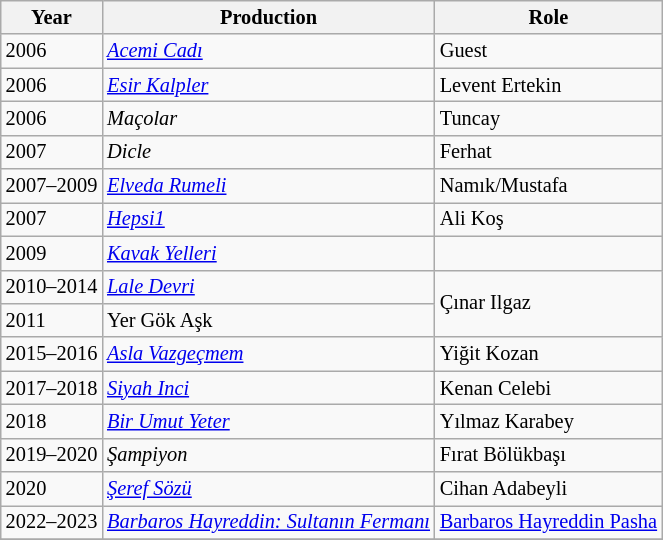<table class="wikitable" style="font-size: 85%;">
<tr>
<th>Year</th>
<th>Production</th>
<th>Role</th>
</tr>
<tr>
<td>2006</td>
<td><em><a href='#'>Acemi Cadı</a></em></td>
<td>Guest</td>
</tr>
<tr>
<td>2006</td>
<td><em><a href='#'>Esir Kalpler</a></em></td>
<td>Levent Ertekin</td>
</tr>
<tr>
<td>2006</td>
<td><em>Maçolar</em></td>
<td>Tuncay</td>
</tr>
<tr>
<td>2007</td>
<td><em>Dicle</em></td>
<td>Ferhat</td>
</tr>
<tr>
<td>2007–2009</td>
<td><em><a href='#'>Elveda Rumeli</a></em></td>
<td>Namık/Mustafa</td>
</tr>
<tr>
<td>2007</td>
<td><em><a href='#'>Hepsi1</a></em></td>
<td>Ali Koş</td>
</tr>
<tr>
<td>2009</td>
<td><em><a href='#'>Kavak Yelleri</a></em></td>
<td></td>
</tr>
<tr>
<td>2010–2014</td>
<td><em><a href='#'>Lale Devri</a></em></td>
<td rowspan="2">Çınar Ilgaz</td>
</tr>
<tr>
<td>2011</td>
<td>Yer Gök Aşk</td>
</tr>
<tr>
<td>2015–2016</td>
<td><em><a href='#'>Asla Vazgeçmem</a></em></td>
<td>Yiğit Kozan</td>
</tr>
<tr>
<td>2017–2018</td>
<td><em><a href='#'>Siyah Inci</a></em></td>
<td>Kenan Celebi</td>
</tr>
<tr>
<td>2018</td>
<td><em><a href='#'>Bir Umut Yeter</a></em></td>
<td>Yılmaz Karabey</td>
</tr>
<tr>
<td>2019–2020</td>
<td><em>Şampiyon</em></td>
<td>Fırat Bölükbaşı</td>
</tr>
<tr>
<td>2020</td>
<td><em><a href='#'>Şeref Sözü</a></em></td>
<td>Cihan Adabeyli</td>
</tr>
<tr>
<td>2022–2023</td>
<td><em><a href='#'>Barbaros Hayreddin: Sultanın Fermanı</a></em></td>
<td><a href='#'>Barbaros Hayreddin Pasha</a></td>
</tr>
<tr>
</tr>
</table>
